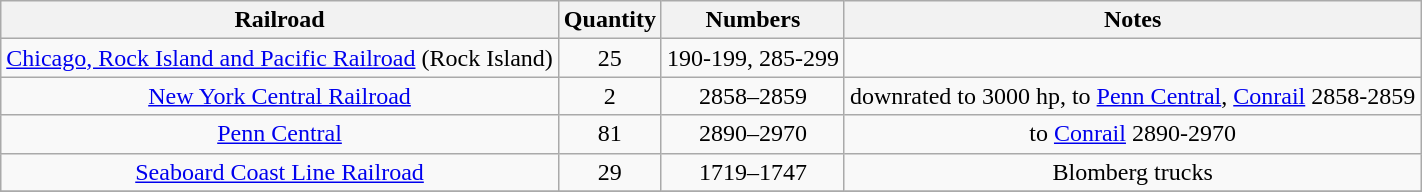<table class="wikitable">
<tr>
<th>Railroad</th>
<th>Quantity</th>
<th>Numbers</th>
<th>Notes</th>
</tr>
<tr align = "center">
<td><a href='#'>Chicago, Rock Island and Pacific Railroad</a> (Rock Island)</td>
<td>25</td>
<td>190-199, 285-299</td>
<td></td>
</tr>
<tr align = "center">
<td><a href='#'>New York Central Railroad</a></td>
<td>2</td>
<td>2858–2859</td>
<td>downrated to 3000 hp, to <a href='#'>Penn Central</a>, <a href='#'>Conrail</a> 2858-2859</td>
</tr>
<tr align = "center">
<td><a href='#'>Penn Central</a></td>
<td>81</td>
<td>2890–2970</td>
<td>to <a href='#'>Conrail</a> 2890-2970</td>
</tr>
<tr align = "center">
<td><a href='#'>Seaboard Coast Line Railroad</a></td>
<td>29</td>
<td>1719–1747</td>
<td>Blomberg trucks</td>
</tr>
<tr>
</tr>
</table>
